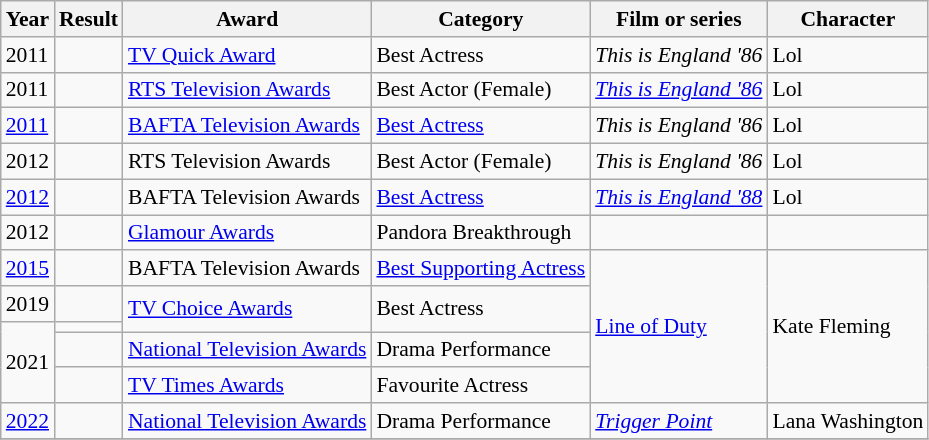<table class="wikitable" style="font-size: 90%">
<tr>
<th>Year</th>
<th>Result</th>
<th>Award</th>
<th>Category</th>
<th>Film or series</th>
<th>Character</th>
</tr>
<tr>
<td>2011</td>
<td></td>
<td><a href='#'>TV Quick Award</a></td>
<td>Best Actress</td>
<td><em>This is England '86</em></td>
<td>Lol</td>
</tr>
<tr>
<td>2011</td>
<td></td>
<td><a href='#'>RTS Television Awards</a></td>
<td>Best Actor (Female)</td>
<td><em><a href='#'>This is England '86</a></em></td>
<td>Lol</td>
</tr>
<tr>
<td><a href='#'>2011</a></td>
<td></td>
<td><a href='#'>BAFTA Television Awards</a></td>
<td><a href='#'>Best Actress</a></td>
<td><em>This is England '86</em></td>
<td>Lol</td>
</tr>
<tr>
<td>2012</td>
<td></td>
<td>RTS Television Awards</td>
<td>Best Actor (Female)</td>
<td><em>This is England '86</em></td>
<td>Lol</td>
</tr>
<tr>
<td><a href='#'>2012</a></td>
<td></td>
<td>BAFTA Television Awards</td>
<td><a href='#'>Best Actress</a></td>
<td><em><a href='#'>This is England '88</a></em></td>
<td>Lol</td>
</tr>
<tr>
<td>2012</td>
<td></td>
<td><a href='#'>Glamour Awards</a></td>
<td>Pandora Breakthrough</td>
<td></td>
<td></td>
</tr>
<tr>
<td><a href='#'>2015</a></td>
<td></td>
<td>BAFTA Television Awards</td>
<td><a href='#'>Best Supporting Actress</a></td>
<td rowspan="5"><a href='#'>Line of Duty</a></td>
<td rowspan="5">Kate Fleming</td>
</tr>
<tr>
<td>2019</td>
<td></td>
<td rowspan="2"><a href='#'>TV Choice Awards</a></td>
<td rowspan="2">Best Actress</td>
</tr>
<tr>
<td rowspan="3">2021</td>
<td></td>
</tr>
<tr>
<td></td>
<td><a href='#'>National Television Awards</a></td>
<td>Drama Performance</td>
</tr>
<tr>
<td></td>
<td><a href='#'>TV Times Awards</a></td>
<td>Favourite Actress</td>
</tr>
<tr>
<td><a href='#'>2022</a></td>
<td></td>
<td><a href='#'>National Television Awards</a></td>
<td>Drama Performance</td>
<td><em><a href='#'>Trigger Point</a></em></td>
<td>Lana Washington</td>
</tr>
<tr>
</tr>
</table>
